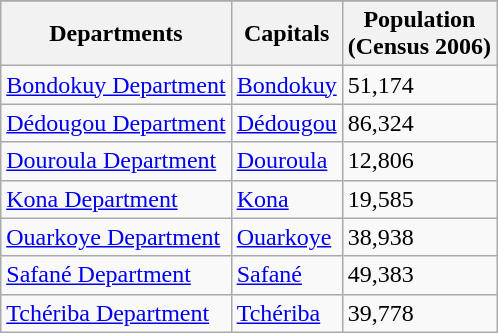<table class="wikitable">
<tr>
</tr>
<tr>
<th>Departments</th>
<th>Capitals</th>
<th>Population <br>(Census 2006)</th>
</tr>
<tr>
<td><a href='#'>Bondokuy Department</a></td>
<td><a href='#'>Bondokuy</a></td>
<td>51,174</td>
</tr>
<tr>
<td><a href='#'>Dédougou Department</a></td>
<td><a href='#'>Dédougou</a></td>
<td>86,324</td>
</tr>
<tr>
<td><a href='#'>Douroula Department</a></td>
<td><a href='#'>Douroula</a></td>
<td>12,806</td>
</tr>
<tr>
<td><a href='#'>Kona Department</a></td>
<td><a href='#'>Kona</a></td>
<td>19,585</td>
</tr>
<tr>
<td><a href='#'>Ouarkoye Department</a></td>
<td><a href='#'>Ouarkoye</a></td>
<td>38,938</td>
</tr>
<tr>
<td><a href='#'>Safané Department</a></td>
<td><a href='#'>Safané</a></td>
<td>49,383</td>
</tr>
<tr>
<td><a href='#'>Tchériba Department</a></td>
<td><a href='#'>Tchériba</a></td>
<td>39,778</td>
</tr>
</table>
